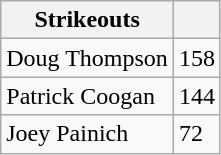<table class="wikitable">
<tr>
<th>Strikeouts</th>
<th></th>
</tr>
<tr>
<td>Doug Thompson</td>
<td>158</td>
</tr>
<tr>
<td>Patrick Coogan</td>
<td>144</td>
</tr>
<tr>
<td>Joey Painich</td>
<td>72</td>
</tr>
</table>
